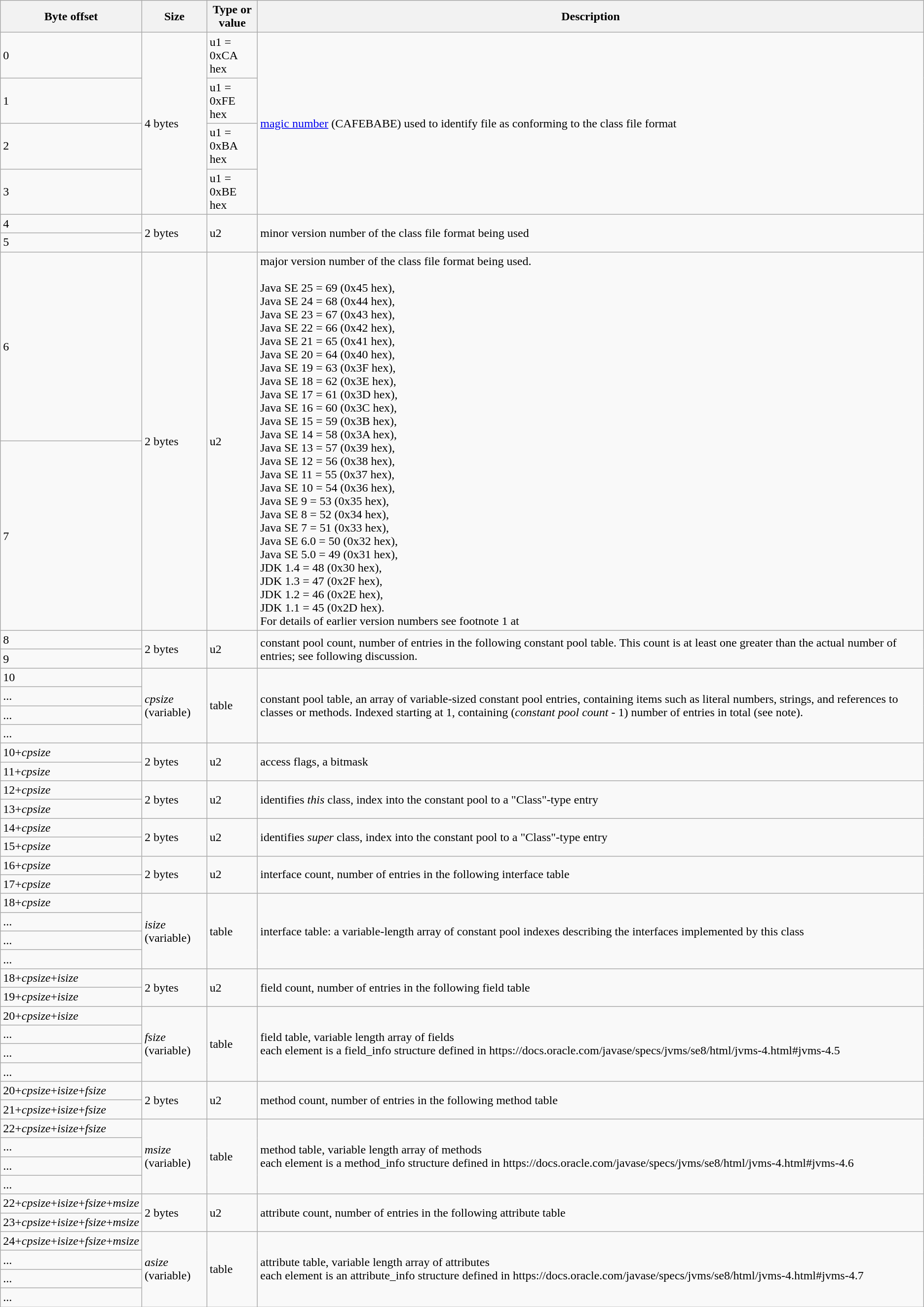<table class="wikitable">
<tr>
<th>Byte offset</th>
<th>Size</th>
<th>Type or value</th>
<th>Description</th>
</tr>
<tr>
<td>0</td>
<td rowspan="4">4 bytes</td>
<td>u1 =<br>0xCA hex</td>
<td rowspan="4"><a href='#'>magic number</a> (CAFEBABE) used to identify file as conforming to the class file format</td>
</tr>
<tr>
<td>1</td>
<td>u1 =<br>0xFE hex</td>
</tr>
<tr>
<td>2</td>
<td>u1 =<br>0xBA hex</td>
</tr>
<tr>
<td>3</td>
<td>u1 =<br>0xBE hex</td>
</tr>
<tr>
<td>4</td>
<td rowspan="2">2 bytes</td>
<td rowspan="2">u2</td>
<td rowspan="2">minor version number of the class file format being used</td>
</tr>
<tr>
<td>5</td>
</tr>
<tr>
<td>6</td>
<td rowspan="2">2 bytes</td>
<td rowspan="2">u2</td>
<td rowspan="2">major version number of the class file format being used.<br><br>Java SE 25 = 69 (0x45 hex),<br>
Java SE 24 = 68 (0x44 hex),<br>
Java SE 23 = 67 (0x43 hex),<br>
Java SE 22 = 66 (0x42 hex),<br>
Java SE 21 = 65 (0x41 hex),<br>
Java SE 20 = 64 (0x40 hex),<br>
Java SE 19 = 63 (0x3F hex),<br>
Java SE 18 = 62 (0x3E hex),<br> 
Java SE 17 = 61 (0x3D hex),<br> 
Java SE 16 = 60 (0x3C hex),<br>
Java SE 15 = 59 (0x3B hex),<br>
Java SE 14 = 58 (0x3A hex),<br>
Java SE 13 = 57 (0x39 hex),<br>
Java SE 12 = 56 (0x38 hex),<br>
Java SE 11 = 55 (0x37 hex),<br>
Java SE 10 = 54 (0x36 hex),<br>
Java SE 9 = 53 (0x35 hex),<br>
Java SE 8 = 52 (0x34 hex),<br>Java SE 7 = 51 (0x33 hex),<br>Java SE 6.0 = 50 (0x32 hex),<br>Java SE 5.0 = 49 (0x31 hex),<br>JDK 1.4 = 48 (0x30 hex),<br>JDK 1.3 = 47 (0x2F hex),<br>JDK 1.2 = 46 (0x2E hex),<br>JDK 1.1 = 45 (0x2D hex).<br>For details of earlier version numbers see footnote 1 at </td>
</tr>
<tr>
<td>7</td>
</tr>
<tr>
<td>8</td>
<td rowspan="2">2 bytes</td>
<td rowspan="2">u2</td>
<td rowspan="2">constant pool count, number of entries in the following constant pool table.  This count is at least one greater than the actual number of entries; see following discussion.</td>
</tr>
<tr>
<td>9</td>
</tr>
<tr>
<td>10</td>
<td rowspan="4"><em>cpsize</em> (variable)</td>
<td rowspan="4">table</td>
<td rowspan="4">constant pool table, an array of variable-sized constant pool entries, containing items such as literal numbers, strings, and references to classes or methods.  Indexed starting at 1, containing (<em>constant pool count</em> - 1) number of entries in total (see note).</td>
</tr>
<tr>
<td>...</td>
</tr>
<tr>
<td>...</td>
</tr>
<tr>
<td>...</td>
</tr>
<tr>
<td>10+<em>cpsize</em></td>
<td rowspan="2">2 bytes</td>
<td rowspan="2">u2</td>
<td rowspan="2">access flags, a bitmask</td>
</tr>
<tr>
<td>11+<em>cpsize</em></td>
</tr>
<tr>
<td>12+<em>cpsize</em></td>
<td rowspan="2">2 bytes</td>
<td rowspan="2">u2</td>
<td rowspan="2">identifies <em>this</em> class, index into the constant pool to a "Class"-type entry</td>
</tr>
<tr>
<td>13+<em>cpsize</em></td>
</tr>
<tr>
<td>14+<em>cpsize</em></td>
<td rowspan="2">2 bytes</td>
<td rowspan="2">u2</td>
<td rowspan="2">identifies <em>super</em> class, index into the constant pool to a "Class"-type entry</td>
</tr>
<tr>
<td>15+<em>cpsize</em></td>
</tr>
<tr>
<td>16+<em>cpsize</em></td>
<td rowspan="2">2 bytes</td>
<td rowspan="2">u2</td>
<td rowspan="2">interface count, number of entries in the following interface table</td>
</tr>
<tr>
<td>17+<em>cpsize</em></td>
</tr>
<tr>
<td>18+<em>cpsize</em></td>
<td rowspan="4"><em>isize</em> (variable)</td>
<td rowspan="4">table</td>
<td rowspan="4">interface table: a variable-length array of constant pool indexes describing the interfaces implemented by this class</td>
</tr>
<tr>
<td>...</td>
</tr>
<tr>
<td>...</td>
</tr>
<tr>
<td>...</td>
</tr>
<tr>
<td>18+<em>cpsize</em>+<em>isize</em></td>
<td rowspan="2">2 bytes</td>
<td rowspan="2">u2</td>
<td rowspan="2">field count, number of entries in the following field table</td>
</tr>
<tr>
<td>19+<em>cpsize</em>+<em>isize</em></td>
</tr>
<tr>
<td>20+<em>cpsize</em>+<em>isize</em></td>
<td rowspan="4"><em>fsize</em> (variable)</td>
<td rowspan="4">table</td>
<td rowspan="4">field table, variable length array of fields<br>each element is a field_info structure defined in https://docs.oracle.com/javase/specs/jvms/se8/html/jvms-4.html#jvms-4.5</td>
</tr>
<tr>
<td>...</td>
</tr>
<tr>
<td>...</td>
</tr>
<tr>
<td>...</td>
</tr>
<tr>
<td>20+<em>cpsize</em>+<em>isize</em>+<em>fsize</em></td>
<td rowspan="2">2 bytes</td>
<td rowspan="2">u2</td>
<td rowspan="2">method count, number of entries in the following method table</td>
</tr>
<tr>
<td>21+<em>cpsize</em>+<em>isize</em>+<em>fsize</em></td>
</tr>
<tr>
<td>22+<em>cpsize</em>+<em>isize</em>+<em>fsize</em></td>
<td rowspan="4"><em>msize</em> (variable)</td>
<td rowspan="4">table</td>
<td rowspan="4">method table, variable length array of methods<br>each element is a method_info structure defined in https://docs.oracle.com/javase/specs/jvms/se8/html/jvms-4.html#jvms-4.6</td>
</tr>
<tr>
<td>...</td>
</tr>
<tr>
<td>...</td>
</tr>
<tr>
<td>...</td>
</tr>
<tr>
<td>22+<em>cpsize</em>+<em>isize</em>+<em>fsize</em>+<em>msize</em></td>
<td rowspan="2">2 bytes</td>
<td rowspan="2">u2</td>
<td rowspan="2">attribute count, number of entries in the following attribute table</td>
</tr>
<tr>
<td>23+<em>cpsize</em>+<em>isize</em>+<em>fsize</em>+<em>msize</em></td>
</tr>
<tr>
<td>24+<em>cpsize</em>+<em>isize</em>+<em>fsize</em>+<em>msize</em></td>
<td rowspan="4"><em>asize</em> (variable)</td>
<td rowspan="4">table</td>
<td rowspan="4">attribute table, variable length array of attributes<br>each element is an attribute_info structure defined in https://docs.oracle.com/javase/specs/jvms/se8/html/jvms-4.html#jvms-4.7</td>
</tr>
<tr>
<td>...</td>
</tr>
<tr>
<td>...</td>
</tr>
<tr>
<td>...</td>
</tr>
</table>
